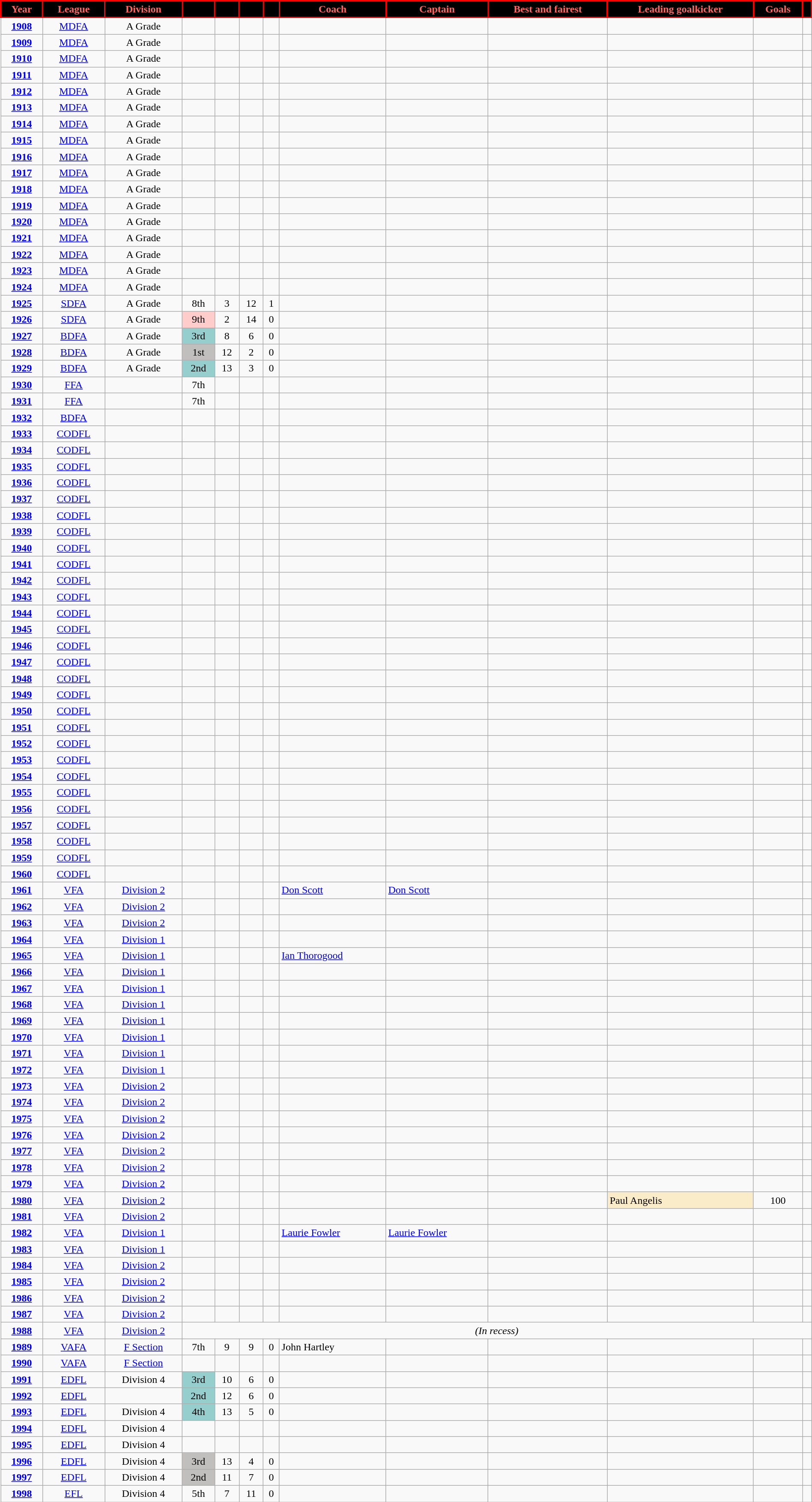<table class="wikitable"; style="width:100%;">
<tr>
<th style="background:#000000; color:#FF6762; border:solid #ff0000 2px">Year</th>
<th style="background:#000000; color:#FF6762; border:solid #ff0000 2px">League</th>
<th style="background:#000000; color:#FF6762; border:solid #ff0000  2px">Division</th>
<th style="background:#000000; color:#FF6762; border:solid #ff0000 2px"></th>
<th style="background:#000000; color:#FF6762; border:solid #ff0000 2px"></th>
<th style="background:#000000; color:#FF6762; border:solid #ff0000 2px"></th>
<th style="background:#000000; color:#FF6762; border:solid #ff0000 2px"></th>
<th style="background:#000000; color:#FF6762; border:solid #ff0000 2px">Coach</th>
<th style="background:#000000; color:#FF6762; border:solid #ff0000 2px">Captain</th>
<th style="background:#000000; color:#FF6762; border:solid #ff0000 2px">Best and fairest</th>
<th style="background:#000000; color:#FF6762; border:solid #ff0000 2px">Leading goalkicker</th>
<th style="background:#000000; color:#FF6762; border:solid #ff0000 2px">Goals</th>
<th style="background:#000000; color:#FF6762; border:solid #ff0000 2px"></th>
</tr>
<tr>
<td align="center"><strong><a href='#'>1908</a></strong></td>
<td align="center"><a href='#'>MDFA</a></td>
<td align="center">A Grade</td>
<td align="center"></td>
<td align="center"></td>
<td align="center"></td>
<td align="center"></td>
<td></td>
<td></td>
<td></td>
<td></td>
<td align="center"></td>
<td align="center"></td>
</tr>
<tr>
<td align="center"><strong><a href='#'>1909</a></strong></td>
<td align="center"><a href='#'>MDFA</a></td>
<td align="center">A Grade</td>
<td align="center"></td>
<td align="center"></td>
<td align="center"></td>
<td align="center"></td>
<td></td>
<td></td>
<td></td>
<td></td>
<td align="center"></td>
<td align="center"></td>
</tr>
<tr>
<td align="center"><strong><a href='#'>1910</a></strong></td>
<td align="center"><a href='#'>MDFA</a></td>
<td align="center">A Grade</td>
<td align="center"></td>
<td align="center"></td>
<td align="center"></td>
<td align="center"></td>
<td></td>
<td></td>
<td></td>
<td></td>
<td align="center"></td>
<td align="center"></td>
</tr>
<tr>
<td align="center"><strong><a href='#'>1911</a></strong></td>
<td align="center"><a href='#'>MDFA</a></td>
<td align="center">A Grade</td>
<td align="center"></td>
<td align="center"></td>
<td align="center"></td>
<td align="center"></td>
<td></td>
<td></td>
<td></td>
<td></td>
<td align="center"></td>
<td align="center"></td>
</tr>
<tr>
<td align="center"><strong><a href='#'>1912</a></strong></td>
<td align="center"><a href='#'>MDFA</a></td>
<td align="center">A Grade</td>
<td align="center"></td>
<td align="center"></td>
<td align="center"></td>
<td align="center"></td>
<td></td>
<td></td>
<td></td>
<td></td>
<td align="center"></td>
<td align="center"></td>
</tr>
<tr>
<td align="center"><strong><a href='#'>1913</a></strong></td>
<td align="center"><a href='#'>MDFA</a></td>
<td align="center">A Grade</td>
<td align="center"></td>
<td align="center"></td>
<td align="center"></td>
<td align="center"></td>
<td></td>
<td></td>
<td></td>
<td></td>
<td align="center"></td>
<td align="center"></td>
</tr>
<tr>
<td align="center"><strong><a href='#'>1914</a></strong></td>
<td align="center"><a href='#'>MDFA</a></td>
<td align="center">A Grade</td>
<td align="center"></td>
<td align="center"></td>
<td align="center"></td>
<td align="center"></td>
<td></td>
<td></td>
<td></td>
<td></td>
<td align="center"></td>
<td align="center"></td>
</tr>
<tr>
<td align="center"><strong><a href='#'>1915</a></strong></td>
<td align="center"><a href='#'>MDFA</a></td>
<td align="center">A Grade</td>
<td align="center"></td>
<td align="center"></td>
<td align="center"></td>
<td align="center"></td>
<td></td>
<td></td>
<td></td>
<td></td>
<td align="center"></td>
<td align="center"></td>
</tr>
<tr>
<td align="center"><strong><a href='#'>1916</a></strong></td>
<td align="center"><a href='#'>MDFA</a></td>
<td align="center">A Grade</td>
<td align="center"></td>
<td align="center"></td>
<td align="center"></td>
<td align="center"></td>
<td></td>
<td></td>
<td></td>
<td></td>
<td align="center"></td>
<td align="center"></td>
</tr>
<tr>
<td align="center"><strong><a href='#'>1917</a></strong></td>
<td align="center"><a href='#'>MDFA</a></td>
<td align="center">A Grade</td>
<td align="center"></td>
<td align="center"></td>
<td align="center"></td>
<td align="center"></td>
<td></td>
<td></td>
<td></td>
<td></td>
<td align="center"></td>
<td align="center"></td>
</tr>
<tr>
<td align="center"><strong><a href='#'>1918</a></strong></td>
<td align="center"><a href='#'>MDFA</a></td>
<td align="center">A Grade</td>
<td align="center"></td>
<td align="center"></td>
<td align="center"></td>
<td align="center"></td>
<td></td>
<td></td>
<td></td>
<td></td>
<td align="center"></td>
<td align="center"></td>
</tr>
<tr>
<td align="center"><strong><a href='#'>1919</a></strong></td>
<td align="center"><a href='#'>MDFA</a></td>
<td align="center">A Grade</td>
<td align="center"></td>
<td align="center"></td>
<td align="center"></td>
<td align="center"></td>
<td></td>
<td></td>
<td></td>
<td></td>
<td align="center"></td>
<td align="center"></td>
</tr>
<tr>
<td align="center"><strong><a href='#'>1920</a></strong></td>
<td align="center"><a href='#'>MDFA</a></td>
<td align="center">A Grade</td>
<td align="center"></td>
<td align="center"></td>
<td align="center"></td>
<td align="center"></td>
<td></td>
<td></td>
<td></td>
<td></td>
<td align="center"></td>
<td align="center"></td>
</tr>
<tr>
<td align="center"><strong><a href='#'>1921</a></strong></td>
<td align="center"><a href='#'>MDFA</a></td>
<td align="center">A Grade</td>
<td align="center"></td>
<td align="center"></td>
<td align="center"></td>
<td align="center"></td>
<td></td>
<td></td>
<td></td>
<td></td>
<td align="center"></td>
<td align="center"></td>
</tr>
<tr>
<td align="center"><strong><a href='#'>1922</a></strong></td>
<td align="center"><a href='#'>MDFA</a></td>
<td align="center">A Grade</td>
<td align="center"></td>
<td align="center"></td>
<td align="center"></td>
<td align="center"></td>
<td></td>
<td></td>
<td></td>
<td></td>
<td align="center"></td>
<td align="center"></td>
</tr>
<tr>
<td align="center"><strong><a href='#'>1923</a></strong></td>
<td align="center"><a href='#'>MDFA</a></td>
<td align="center">A Grade</td>
<td align="center"></td>
<td align="center"></td>
<td align="center"></td>
<td align="center"></td>
<td></td>
<td></td>
<td></td>
<td></td>
<td align="center"></td>
<td align="center"></td>
</tr>
<tr>
<td align="center"><strong><a href='#'>1924</a></strong></td>
<td align="center"><a href='#'>MDFA</a></td>
<td align="center">A Grade</td>
<td align="center"></td>
<td align="center"></td>
<td align="center"></td>
<td align="center"></td>
<td></td>
<td></td>
<td></td>
<td></td>
<td align="center"></td>
<td align="center"></td>
</tr>
<tr>
<td align="center"><strong><a href='#'>1925</a></strong></td>
<td align="center"><a href='#'>SDFA</a></td>
<td align="center">A Grade</td>
<td align="center">8th</td>
<td align="center">3</td>
<td align="center">12</td>
<td align="center">1</td>
<td></td>
<td></td>
<td></td>
<td></td>
<td align="center"></td>
<td align="center"></td>
</tr>
<tr>
<td align="center"><strong><a href='#'>1926</a></strong></td>
<td align="center"><a href='#'>SDFA</a></td>
<td align="center">A Grade</td>
<td style=background:#FFCCCC; align="center">9th</td>
<td align="center">2</td>
<td align="center">14</td>
<td align="center">0</td>
<td></td>
<td></td>
<td></td>
<td></td>
<td align="center"></td>
<td align="center"></td>
</tr>
<tr>
<td align="center"><strong><a href='#'>1927</a></strong></td>
<td align="center"><a href='#'>BDFA</a></td>
<td align="center">A Grade</td>
<td style=background:#96CDCD; align="center">3rd</td>
<td align="center">8</td>
<td align="center">6</td>
<td align="center">0</td>
<td></td>
<td></td>
<td></td>
<td></td>
<td align="center"></td>
<td align="center"></td>
</tr>
<tr>
<td align="center"><strong><a href='#'>1928</a></strong></td>
<td align="center"><a href='#'>BDFA</a></td>
<td align="center">A Grade</td>
<td style=background:#C0BFBD; align="center">1st</td>
<td align="center">12</td>
<td align="center">2</td>
<td align="center">0</td>
<td></td>
<td></td>
<td></td>
<td></td>
<td align="center"></td>
<td align="center"></td>
</tr>
<tr>
<td align="center"><strong><a href='#'>1929</a></strong></td>
<td align="center"><a href='#'>BDFA</a></td>
<td align="center">A Grade</td>
<td style=background:#96CDCD; align="center">2nd</td>
<td align="center">13</td>
<td align="center">3</td>
<td align="center">0</td>
<td></td>
<td></td>
<td></td>
<td></td>
<td align="center"></td>
<td align="center"></td>
</tr>
<tr>
<td align="center"><strong><a href='#'>1930</a></strong></td>
<td align="center"><a href='#'>FFA</a></td>
<td align="center"></td>
<td align="center">7th</td>
<td align="center"></td>
<td align="center"></td>
<td align="center"></td>
<td></td>
<td></td>
<td></td>
<td></td>
<td align="center"></td>
<td align="center"></td>
</tr>
<tr>
<td align="center"><strong><a href='#'>1931</a></strong></td>
<td align="center"><a href='#'>FFA</a></td>
<td align="center"></td>
<td align="center">7th</td>
<td align="center"></td>
<td align="center"></td>
<td align="center"></td>
<td></td>
<td></td>
<td></td>
<td></td>
<td align="center"></td>
<td align="center"></td>
</tr>
<tr>
<td align="center"><strong><a href='#'>1932</a></strong></td>
<td align="center"><a href='#'>BDFA</a></td>
<td align="center"></td>
<td align="center"></td>
<td align="center"></td>
<td align="center"></td>
<td align="center"></td>
<td></td>
<td></td>
<td></td>
<td></td>
<td align="center"></td>
<td align="center"></td>
</tr>
<tr>
<td align="center"><strong><a href='#'>1933</a></strong></td>
<td align="center"><a href='#'>CODFL</a></td>
<td align="center"></td>
<td align="center"></td>
<td align="center"></td>
<td align="center"></td>
<td align="center"></td>
<td></td>
<td></td>
<td></td>
<td></td>
<td align="center"></td>
<td align="center"></td>
</tr>
<tr>
<td align="center"><strong><a href='#'>1934</a></strong></td>
<td align="center"><a href='#'>CODFL</a></td>
<td align="center"></td>
<td align="center"></td>
<td align="center"></td>
<td align="center"></td>
<td align="center"></td>
<td></td>
<td></td>
<td></td>
<td></td>
<td align="center"></td>
<td align="center"></td>
</tr>
<tr>
<td align="center"><strong><a href='#'>1935</a></strong></td>
<td align="center"><a href='#'>CODFL</a></td>
<td align="center"></td>
<td align="center"></td>
<td align="center"></td>
<td align="center"></td>
<td align="center"></td>
<td></td>
<td></td>
<td></td>
<td></td>
<td align="center"></td>
<td align="center"></td>
</tr>
<tr>
<td align="center"><strong><a href='#'>1936</a></strong></td>
<td align="center"><a href='#'>CODFL</a></td>
<td align="center"></td>
<td align="center"></td>
<td align="center"></td>
<td align="center"></td>
<td align="center"></td>
<td></td>
<td></td>
<td></td>
<td></td>
<td align="center"></td>
<td align="center"></td>
</tr>
<tr>
<td align="center"><strong><a href='#'>1937</a></strong></td>
<td align="center"><a href='#'>CODFL</a></td>
<td align="center"></td>
<td align="center"></td>
<td align="center"></td>
<td align="center"></td>
<td align="center"></td>
<td></td>
<td></td>
<td></td>
<td></td>
<td align="center"></td>
<td align="center"></td>
</tr>
<tr>
<td align="center"><strong><a href='#'>1938</a></strong></td>
<td align="center"><a href='#'>CODFL</a></td>
<td align="center"></td>
<td align="center"></td>
<td align="center"></td>
<td align="center"></td>
<td align="center"></td>
<td></td>
<td></td>
<td></td>
<td></td>
<td align="center"></td>
<td align="center"></td>
</tr>
<tr>
<td align="center"><strong><a href='#'>1939</a></strong></td>
<td align="center"><a href='#'>CODFL</a></td>
<td align="center"></td>
<td align="center"></td>
<td align="center"></td>
<td align="center"></td>
<td align="center"></td>
<td></td>
<td></td>
<td></td>
<td></td>
<td align="center"></td>
<td align="center"></td>
</tr>
<tr>
<td align="center"><strong><a href='#'>1940</a></strong></td>
<td align="center"><a href='#'>CODFL</a></td>
<td align="center"></td>
<td align="center"></td>
<td align="center"></td>
<td align="center"></td>
<td align="center"></td>
<td></td>
<td></td>
<td></td>
<td></td>
<td align="center"></td>
<td align="center"></td>
</tr>
<tr>
<td align="center"><strong><a href='#'>1941</a></strong></td>
<td align="center"><a href='#'>CODFL</a></td>
<td align="center"></td>
<td align="center"></td>
<td align="center"></td>
<td align="center"></td>
<td align="center"></td>
<td></td>
<td></td>
<td></td>
<td></td>
<td align="center"></td>
<td align="center"></td>
</tr>
<tr>
<td align="center"><strong><a href='#'>1942</a></strong></td>
<td align="center"><a href='#'>CODFL</a></td>
<td align="center"></td>
<td align="center"></td>
<td align="center"></td>
<td align="center"></td>
<td align="center"></td>
<td></td>
<td></td>
<td></td>
<td></td>
<td align="center"></td>
<td align="center"></td>
</tr>
<tr>
<td align="center"><strong><a href='#'>1943</a></strong></td>
<td align="center"><a href='#'>CODFL</a></td>
<td align="center"></td>
<td align="center"></td>
<td align="center"></td>
<td align="center"></td>
<td align="center"></td>
<td></td>
<td></td>
<td></td>
<td></td>
<td align="center"></td>
<td align="center"></td>
</tr>
<tr>
<td align="center"><strong><a href='#'>1944</a></strong></td>
<td align="center"><a href='#'>CODFL</a></td>
<td align="center"></td>
<td align="center"></td>
<td align="center"></td>
<td align="center"></td>
<td align="center"></td>
<td></td>
<td></td>
<td></td>
<td></td>
<td align="center"></td>
<td align="center"></td>
</tr>
<tr>
<td align="center"><strong><a href='#'>1945</a></strong></td>
<td align="center"><a href='#'>CODFL</a></td>
<td align="center"></td>
<td align="center"></td>
<td align="center"></td>
<td align="center"></td>
<td align="center"></td>
<td></td>
<td></td>
<td></td>
<td></td>
<td align="center"></td>
<td align="center"></td>
</tr>
<tr>
<td align="center"><strong><a href='#'>1946</a></strong></td>
<td align="center"><a href='#'>CODFL</a></td>
<td align="center"></td>
<td align="center"></td>
<td align="center"></td>
<td align="center"></td>
<td align="center"></td>
<td></td>
<td></td>
<td></td>
<td></td>
<td align="center"></td>
<td align="center"></td>
</tr>
<tr>
<td align="center"><strong><a href='#'>1947</a></strong></td>
<td align="center"><a href='#'>CODFL</a></td>
<td align="center"></td>
<td align="center"></td>
<td align="center"></td>
<td align="center"></td>
<td align="center"></td>
<td></td>
<td></td>
<td></td>
<td></td>
<td align="center"></td>
<td align="center"></td>
</tr>
<tr>
<td align="center"><strong><a href='#'>1948</a></strong></td>
<td align="center"><a href='#'>CODFL</a></td>
<td align="center"></td>
<td align="center"></td>
<td align="center"></td>
<td align="center"></td>
<td align="center"></td>
<td></td>
<td></td>
<td></td>
<td></td>
<td align="center"></td>
<td align="center"></td>
</tr>
<tr>
<td align="center"><strong><a href='#'>1949</a></strong></td>
<td align="center"><a href='#'>CODFL</a></td>
<td align="center"></td>
<td align="center"></td>
<td align="center"></td>
<td align="center"></td>
<td align="center"></td>
<td></td>
<td></td>
<td></td>
<td></td>
<td align="center"></td>
<td align="center"></td>
</tr>
<tr>
<td align="center"><strong><a href='#'>1950</a></strong></td>
<td align="center"><a href='#'>CODFL</a></td>
<td align="center"></td>
<td align="center"></td>
<td align="center"></td>
<td align="center"></td>
<td align="center"></td>
<td></td>
<td></td>
<td></td>
<td></td>
<td align="center"></td>
<td align="center"></td>
</tr>
<tr>
<td align="center"><strong><a href='#'>1951</a></strong></td>
<td align="center"><a href='#'>CODFL</a></td>
<td align="center"></td>
<td align="center"></td>
<td align="center"></td>
<td align="center"></td>
<td align="center"></td>
<td></td>
<td></td>
<td></td>
<td></td>
<td align="center"></td>
<td align="center"></td>
</tr>
<tr>
<td align="center"><strong><a href='#'>1952</a></strong></td>
<td align="center"><a href='#'>CODFL</a></td>
<td align="center"></td>
<td align="center"></td>
<td align="center"></td>
<td align="center"></td>
<td align="center"></td>
<td></td>
<td></td>
<td></td>
<td></td>
<td align="center"></td>
<td align="center"></td>
</tr>
<tr>
<td align="center"><strong><a href='#'>1953</a></strong></td>
<td align="center"><a href='#'>CODFL</a></td>
<td align="center"></td>
<td align="center"></td>
<td align="center"></td>
<td align="center"></td>
<td align="center"></td>
<td></td>
<td></td>
<td></td>
<td></td>
<td align="center"></td>
<td align="center"></td>
</tr>
<tr>
<td align="center"><strong><a href='#'>1954</a></strong></td>
<td align="center"><a href='#'>CODFL</a></td>
<td align="center"></td>
<td align="center"></td>
<td align="center"></td>
<td align="center"></td>
<td align="center"></td>
<td></td>
<td></td>
<td></td>
<td></td>
<td align="center"></td>
<td align="center"></td>
</tr>
<tr>
<td align="center"><strong><a href='#'>1955</a></strong></td>
<td align="center"><a href='#'>CODFL</a></td>
<td align="center"></td>
<td align="center"></td>
<td align="center"></td>
<td align="center"></td>
<td align="center"></td>
<td></td>
<td></td>
<td></td>
<td></td>
<td align="center"></td>
<td align="center"></td>
</tr>
<tr>
<td align="center"><strong><a href='#'>1956</a></strong></td>
<td align="center"><a href='#'>CODFL</a></td>
<td align="center"></td>
<td align="center"></td>
<td align="center"></td>
<td align="center"></td>
<td align="center"></td>
<td></td>
<td></td>
<td></td>
<td></td>
<td align="center"></td>
<td align="center"></td>
</tr>
<tr>
<td align="center"><strong><a href='#'>1957</a></strong></td>
<td align="center"><a href='#'>CODFL</a></td>
<td align="center"></td>
<td align="center"></td>
<td align="center"></td>
<td align="center"></td>
<td align="center"></td>
<td></td>
<td></td>
<td></td>
<td></td>
<td align="center"></td>
<td align="center"></td>
</tr>
<tr>
<td align="center"><strong><a href='#'>1958</a></strong></td>
<td align="center"><a href='#'>CODFL</a></td>
<td align="center"></td>
<td align="center"></td>
<td align="center"></td>
<td align="center"></td>
<td align="center"></td>
<td></td>
<td></td>
<td></td>
<td></td>
<td align="center"></td>
<td align="center"></td>
</tr>
<tr>
<td align="center"><strong><a href='#'>1959</a></strong></td>
<td align="center"><a href='#'>CODFL</a></td>
<td align="center"></td>
<td align="center"></td>
<td align="center"></td>
<td align="center"></td>
<td align="center"></td>
<td></td>
<td></td>
<td></td>
<td></td>
<td align="center"></td>
<td align="center"></td>
</tr>
<tr>
<td align="center"><strong><a href='#'>1960</a></strong></td>
<td align="center"><a href='#'>CODFL</a></td>
<td align="center"></td>
<td align="center"></td>
<td align="center"></td>
<td align="center"></td>
<td align="center"></td>
<td></td>
<td></td>
<td></td>
<td></td>
<td align="center"></td>
<td align="center"></td>
</tr>
<tr>
<td align="center"><strong><a href='#'>1961</a></strong></td>
<td align="center"><a href='#'>VFA</a></td>
<td align="center"><a href='#'>Division 2</a></td>
<td align="center"></td>
<td align="center"></td>
<td align="center"></td>
<td align="center"></td>
<td><a href='#'>Don Scott</a></td>
<td><a href='#'>Don Scott</a></td>
<td></td>
<td></td>
<td align="center"></td>
<td align="center"></td>
</tr>
<tr>
<td align="center"><strong><a href='#'>1962</a></strong></td>
<td align="center"><a href='#'>VFA</a></td>
<td align="center"><a href='#'>Division 2</a></td>
<td align="center"></td>
<td align="center"></td>
<td align="center"></td>
<td align="center"></td>
<td></td>
<td></td>
<td></td>
<td></td>
<td align="center"></td>
<td align="center"></td>
</tr>
<tr>
<td align="center"><strong><a href='#'>1963</a></strong></td>
<td align="center"><a href='#'>VFA</a></td>
<td align="center"><a href='#'>Division 2</a></td>
<td align="center"></td>
<td align="center"></td>
<td align="center"></td>
<td align="center"></td>
<td></td>
<td></td>
<td></td>
<td></td>
<td align="center"></td>
<td align="center"></td>
</tr>
<tr>
<td align="center"><strong><a href='#'>1964</a></strong></td>
<td align="center"><a href='#'>VFA</a></td>
<td align="center"><a href='#'>Division 1</a></td>
<td align="center"></td>
<td align="center"></td>
<td align="center"></td>
<td align="center"></td>
<td></td>
<td></td>
<td></td>
<td></td>
<td align="center"></td>
<td align="center"></td>
</tr>
<tr>
<td align="center"><strong><a href='#'>1965</a></strong></td>
<td align="center"><a href='#'>VFA</a></td>
<td align="center"><a href='#'>Division 1</a></td>
<td align="center"></td>
<td align="center"></td>
<td align="center"></td>
<td align="center"></td>
<td><a href='#'>Ian Thorogood</a></td>
<td></td>
<td></td>
<td></td>
<td align="center"></td>
<td align="center"></td>
</tr>
<tr>
<td align="center"><strong><a href='#'>1966</a></strong></td>
<td align="center"><a href='#'>VFA</a></td>
<td align="center"><a href='#'>Division 1</a></td>
<td align="center"></td>
<td align="center"></td>
<td align="center"></td>
<td align="center"></td>
<td></td>
<td></td>
<td></td>
<td></td>
<td align="center"></td>
<td align="center"></td>
</tr>
<tr>
<td align="center"><strong><a href='#'>1967</a></strong></td>
<td align="center"><a href='#'>VFA</a></td>
<td align="center"><a href='#'>Division 1</a></td>
<td align="center"></td>
<td align="center"></td>
<td align="center"></td>
<td align="center"></td>
<td></td>
<td></td>
<td></td>
<td></td>
<td align="center"></td>
<td align="center"></td>
</tr>
<tr>
<td align="center"><strong><a href='#'>1968</a></strong></td>
<td align="center"><a href='#'>VFA</a></td>
<td align="center"><a href='#'>Division 1</a></td>
<td align="center"></td>
<td align="center"></td>
<td align="center"></td>
<td align="center"></td>
<td></td>
<td></td>
<td></td>
<td></td>
<td align="center"></td>
<td align="center"></td>
</tr>
<tr>
<td align="center"><strong><a href='#'>1969</a></strong></td>
<td align="center"><a href='#'>VFA</a></td>
<td align="center"><a href='#'>Division 1</a></td>
<td align="center"></td>
<td align="center"></td>
<td align="center"></td>
<td align="center"></td>
<td></td>
<td></td>
<td></td>
<td></td>
<td align="center"></td>
<td align="center"></td>
</tr>
<tr>
<td align="center"><strong><a href='#'>1970</a></strong></td>
<td align="center"><a href='#'>VFA</a></td>
<td align="center"><a href='#'>Division 1</a></td>
<td align="center"></td>
<td align="center"></td>
<td align="center"></td>
<td align="center"></td>
<td></td>
<td></td>
<td></td>
<td></td>
<td align="center"></td>
<td align="center"></td>
</tr>
<tr>
<td align="center"><strong><a href='#'>1971</a></strong></td>
<td align="center"><a href='#'>VFA</a></td>
<td align="center"><a href='#'>Division 1</a></td>
<td align="center"></td>
<td align="center"></td>
<td align="center"></td>
<td align="center"></td>
<td></td>
<td></td>
<td></td>
<td></td>
<td align="center"></td>
<td align="center"></td>
</tr>
<tr>
<td align="center"><strong><a href='#'>1972</a></strong></td>
<td align="center"><a href='#'>VFA</a></td>
<td align="center"><a href='#'>Division 1</a></td>
<td align="center"></td>
<td align="center"></td>
<td align="center"></td>
<td align="center"></td>
<td></td>
<td></td>
<td></td>
<td></td>
<td align="center"></td>
<td align="center"></td>
</tr>
<tr>
<td align="center"><strong><a href='#'>1973</a></strong></td>
<td align="center"><a href='#'>VFA</a></td>
<td align="center"><a href='#'>Division 2</a></td>
<td align="center"></td>
<td align="center"></td>
<td align="center"></td>
<td align="center"></td>
<td></td>
<td></td>
<td></td>
<td></td>
<td align="center"></td>
<td align="center"></td>
</tr>
<tr>
<td align="center"><strong><a href='#'>1974</a></strong></td>
<td align="center"><a href='#'>VFA</a></td>
<td align="center"><a href='#'>Division 2</a></td>
<td align="center"></td>
<td align="center"></td>
<td align="center"></td>
<td align="center"></td>
<td></td>
<td></td>
<td></td>
<td></td>
<td align="center"></td>
<td align="center"></td>
</tr>
<tr>
<td align="center"><strong><a href='#'>1975</a></strong></td>
<td align="center"><a href='#'>VFA</a></td>
<td align="center"><a href='#'>Division 2</a></td>
<td align="center"></td>
<td align="center"></td>
<td align="center"></td>
<td align="center"></td>
<td></td>
<td></td>
<td></td>
<td></td>
<td align="center"></td>
<td align="center"></td>
</tr>
<tr>
<td align="center"><strong><a href='#'>1976</a></strong></td>
<td align="center"><a href='#'>VFA</a></td>
<td align="center"><a href='#'>Division 2</a></td>
<td align="center"></td>
<td align="center"></td>
<td align="center"></td>
<td align="center"></td>
<td></td>
<td></td>
<td></td>
<td></td>
<td align="center"></td>
<td align="center"></td>
</tr>
<tr>
<td align="center"><strong><a href='#'>1977</a></strong></td>
<td align="center"><a href='#'>VFA</a></td>
<td align="center"><a href='#'>Division 2</a></td>
<td align="center"></td>
<td align="center"></td>
<td align="center"></td>
<td align="center"></td>
<td></td>
<td></td>
<td></td>
<td></td>
<td align="center"></td>
<td align="center"></td>
</tr>
<tr>
<td align="center"><strong><a href='#'>1978</a></strong></td>
<td align="center"><a href='#'>VFA</a></td>
<td align="center"><a href='#'>Division 2</a></td>
<td align="center"></td>
<td align="center"></td>
<td align="center"></td>
<td align="center"></td>
<td></td>
<td></td>
<td></td>
<td></td>
<td align="center"></td>
<td align="center"></td>
</tr>
<tr>
<td align="center"><strong><a href='#'>1979</a></strong></td>
<td align="center"><a href='#'>VFA</a></td>
<td align="center"><a href='#'>Division 2</a></td>
<td align="center"></td>
<td align="center"></td>
<td align="center"></td>
<td align="center"></td>
<td></td>
<td></td>
<td></td>
<td></td>
<td align="center"></td>
<td align="center"></td>
</tr>
<tr>
<td align="center"><strong><a href='#'>1980</a></strong></td>
<td align="center"><a href='#'>VFA</a></td>
<td align="center"><a href='#'>Division 2</a></td>
<td align="center"></td>
<td align="center"></td>
<td align="center"></td>
<td align="center"></td>
<td></td>
<td></td>
<td></td>
<td style=background:#FAECC8>Paul Angelis</td>
<td align="center">100</td>
<td align="center"></td>
</tr>
<tr>
<td align="center"><strong><a href='#'>1981</a></strong></td>
<td align="center"><a href='#'>VFA</a></td>
<td align="center"><a href='#'>Division 2</a></td>
<td align="center"></td>
<td align="center"></td>
<td align="center"></td>
<td align="center"></td>
<td></td>
<td></td>
<td></td>
<td></td>
<td align="center"></td>
<td align="center"></td>
</tr>
<tr>
<td align="center"><strong><a href='#'>1982</a></strong></td>
<td align="center"><a href='#'>VFA</a></td>
<td align="center"><a href='#'>Division 1</a></td>
<td align="center"></td>
<td align="center"></td>
<td align="center"></td>
<td align="center"></td>
<td><a href='#'>Laurie Fowler</a></td>
<td><a href='#'>Laurie Fowler</a></td>
<td></td>
<td></td>
<td align="center"></td>
<td align="center"></td>
</tr>
<tr>
<td align="center"><strong><a href='#'>1983</a></strong></td>
<td align="center"><a href='#'>VFA</a></td>
<td align="center"><a href='#'>Division 1</a></td>
<td align="center"></td>
<td align="center"></td>
<td align="center"></td>
<td align="center"></td>
<td></td>
<td></td>
<td></td>
<td></td>
<td align="center"></td>
<td align="center"></td>
</tr>
<tr>
<td align="center"><strong><a href='#'>1984</a></strong></td>
<td align="center"><a href='#'>VFA</a></td>
<td align="center"><a href='#'>Division 2</a></td>
<td align="center"></td>
<td align="center"></td>
<td align="center"></td>
<td align="center"></td>
<td></td>
<td></td>
<td></td>
<td></td>
<td align="center"></td>
<td align="center"></td>
</tr>
<tr>
<td align="center"><strong><a href='#'>1985</a></strong></td>
<td align="center"><a href='#'>VFA</a></td>
<td align="center"><a href='#'>Division 2</a></td>
<td align="center"></td>
<td align="center"></td>
<td align="center"></td>
<td align="center"></td>
<td></td>
<td></td>
<td></td>
<td></td>
<td align="center"></td>
<td align="center"></td>
</tr>
<tr>
<td align="center"><strong><a href='#'>1986</a></strong></td>
<td align="center"><a href='#'>VFA</a></td>
<td align="center"><a href='#'>Division 2</a></td>
<td align="center"></td>
<td align="center"></td>
<td align="center"></td>
<td align="center"></td>
<td></td>
<td></td>
<td></td>
<td></td>
<td align="center"></td>
<td align="center"></td>
</tr>
<tr>
<td align="center"><strong><a href='#'>1987</a></strong></td>
<td align="center"><a href='#'>VFA</a></td>
<td align="center"><a href='#'>Division 2</a></td>
<td align="center"></td>
<td align="center"></td>
<td align="center"></td>
<td align="center"></td>
<td></td>
<td></td>
<td></td>
<td></td>
<td align="center"></td>
<td align="center"></td>
</tr>
<tr>
<td align="center"><strong><a href='#'>1988</a></strong></td>
<td align="center"><a href='#'>VFA</a></td>
<td align="center"><a href='#'>Division 2</a></td>
<td colspan="11"; align="center"><em>(In recess)</em></td>
</tr>
<tr>
<td align="center"><strong><a href='#'>1989</a></strong></td>
<td align="center"><a href='#'>VAFA</a></td>
<td align="center"><a href='#'>F Section</a></td>
<td align="center">7th</td>
<td align="center">9</td>
<td align="center">9</td>
<td align="center">0</td>
<td>John Hartley</td>
<td></td>
<td></td>
<td></td>
<td align="center"></td>
<td align="center"></td>
</tr>
<tr>
<td align="center"><strong><a href='#'>1990</a></strong></td>
<td align="center"><a href='#'>VAFA</a></td>
<td align="center"><a href='#'>F Section</a></td>
<td align="center"></td>
<td align="center"></td>
<td align="center"></td>
<td align="center"></td>
<td></td>
<td></td>
<td></td>
<td></td>
<td align="center"></td>
<td align="center"></td>
</tr>
<tr>
<td align="center"><strong><a href='#'>1991</a></strong></td>
<td align="center"><a href='#'>EDFL</a></td>
<td align="center">Division 4</td>
<td style=background:#96CDCD; align="center">3rd</td>
<td align="center">10</td>
<td align="center">6</td>
<td align="center">0</td>
<td></td>
<td></td>
<td></td>
<td></td>
<td align="center"></td>
<td align="center"></td>
</tr>
<tr>
<td align="center"><strong><a href='#'>1992</a></strong></td>
<td align="center"><a href='#'>EDFL</a></td>
<td align="center"></td>
<td style=background:#96CDCD; align="center">2nd</td>
<td align="center">12</td>
<td align="center">6</td>
<td align="center">0</td>
<td></td>
<td></td>
<td></td>
<td></td>
<td align="center"></td>
<td align="center"></td>
</tr>
<tr>
<td align="center"><strong><a href='#'>1993</a></strong></td>
<td align="center"><a href='#'>EDFL</a></td>
<td align="center">Division 4</td>
<td style=background:#96CDCD; align="center">4th</td>
<td align="center">13</td>
<td align="center">5</td>
<td align="center">0</td>
<td></td>
<td></td>
<td></td>
<td></td>
<td align="center"></td>
<td align="center"></td>
</tr>
<tr>
<td align="center"><strong><a href='#'>1994</a></strong></td>
<td align="center"><a href='#'>EDFL</a></td>
<td align="center">Division 4</td>
<td align="center"></td>
<td align="center"></td>
<td align="center"></td>
<td align="center"></td>
<td></td>
<td></td>
<td></td>
<td></td>
<td align="center"></td>
<td align="center"></td>
</tr>
<tr>
<td align="center"><strong><a href='#'>1995</a></strong></td>
<td align="center"><a href='#'>EDFL</a></td>
<td align="center">Division 4</td>
<td align="center"></td>
<td align="center"></td>
<td align="center"></td>
<td align="center"></td>
<td></td>
<td></td>
<td></td>
<td></td>
<td align="center"></td>
<td align="center"></td>
</tr>
<tr>
<td align="center"><strong><a href='#'>1996</a></strong></td>
<td align="center"><a href='#'>EDFL</a></td>
<td align="center">Division 4</td>
<td style=background:#C0BFBD; align="center">3rd</td>
<td align="center">13</td>
<td align="center">4</td>
<td align="center">0</td>
<td></td>
<td></td>
<td></td>
<td></td>
<td align="center"></td>
<td align="center"></td>
</tr>
<tr>
<td align="center"><strong><a href='#'>1997</a></strong></td>
<td align="center"><a href='#'>EDFL</a></td>
<td align="center">Division 4</td>
<td style=background:#C0BFBD; align="center">2nd</td>
<td align="center">11</td>
<td align="center">7</td>
<td align="center">0</td>
<td></td>
<td></td>
<td></td>
<td></td>
<td align="center"></td>
<td align="center"></td>
</tr>
<tr>
<td align="center"><strong><a href='#'>1998</a></strong></td>
<td align="center"><a href='#'>EFL</a></td>
<td align="center">Division 4</td>
<td align="center">5th</td>
<td align="center">7</td>
<td align="center">11</td>
<td align="center">0</td>
<td></td>
<td></td>
<td></td>
<td></td>
<td align="center"></td>
<td align="center"></td>
</tr>
</table>
